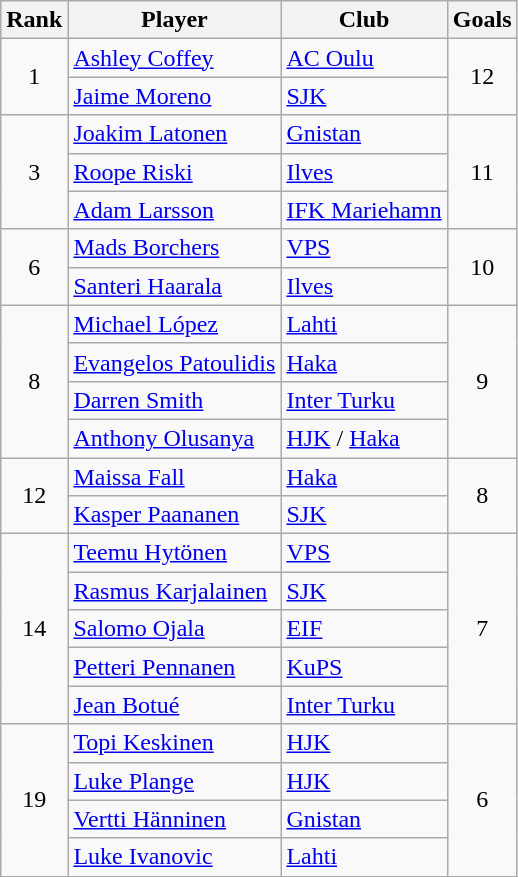<table class="wikitable" style="text-align:center;">
<tr>
<th>Rank</th>
<th>Player</th>
<th>Club</th>
<th>Goals</th>
</tr>
<tr>
<td rowspan=2>1</td>
<td align="left"> <a href='#'>Ashley Coffey</a></td>
<td align="left"><a href='#'>AC Oulu</a></td>
<td rowspan=2>12</td>
</tr>
<tr>
<td align="left"> <a href='#'>Jaime Moreno</a></td>
<td align="left"><a href='#'>SJK</a></td>
</tr>
<tr>
<td rowspan=3>3</td>
<td align="left"> <a href='#'>Joakim Latonen</a></td>
<td align="left"><a href='#'>Gnistan</a></td>
<td rowspan=3>11</td>
</tr>
<tr>
<td align="left"> <a href='#'>Roope Riski</a></td>
<td align="left"><a href='#'>Ilves</a></td>
</tr>
<tr>
<td align="left"> <a href='#'>Adam Larsson</a></td>
<td align="left"><a href='#'>IFK Mariehamn</a></td>
</tr>
<tr>
<td rowspan=2>6</td>
<td align="left"> <a href='#'>Mads Borchers</a></td>
<td align="left"><a href='#'>VPS</a></td>
<td rowspan=2>10</td>
</tr>
<tr>
<td align="left"> <a href='#'>Santeri Haarala</a></td>
<td align="left"><a href='#'>Ilves</a></td>
</tr>
<tr>
<td rowspan=4>8</td>
<td align="left"> <a href='#'>Michael López</a></td>
<td align="left"><a href='#'>Lahti</a></td>
<td rowspan=4>9</td>
</tr>
<tr>
<td align="left"> <a href='#'>Evangelos Patoulidis</a></td>
<td align="left"><a href='#'>Haka</a></td>
</tr>
<tr>
<td align="left"> <a href='#'>Darren Smith</a></td>
<td align="left"><a href='#'>Inter Turku</a></td>
</tr>
<tr>
<td align="left"> <a href='#'>Anthony Olusanya</a></td>
<td align="left"><a href='#'>HJK</a> / <a href='#'>Haka</a></td>
</tr>
<tr>
<td rowspan=2>12</td>
<td align="left"> <a href='#'>Maissa Fall</a></td>
<td align="left"><a href='#'>Haka</a></td>
<td rowspan=2>8</td>
</tr>
<tr>
<td align="left"> <a href='#'>Kasper Paananen</a></td>
<td align="left"><a href='#'>SJK</a></td>
</tr>
<tr>
<td rowspan=5>14</td>
<td align="left"> <a href='#'>Teemu Hytönen</a></td>
<td align="left"><a href='#'>VPS</a></td>
<td rowspan=5>7</td>
</tr>
<tr>
<td align="left"> <a href='#'>Rasmus Karjalainen</a></td>
<td align="left"><a href='#'>SJK</a></td>
</tr>
<tr>
<td align="left"> <a href='#'>Salomo Ojala</a></td>
<td align="left"><a href='#'>EIF</a></td>
</tr>
<tr>
<td align="left"> <a href='#'>Petteri Pennanen</a></td>
<td align="left"><a href='#'>KuPS</a></td>
</tr>
<tr>
<td align="left"> <a href='#'>Jean Botué</a></td>
<td align="left"><a href='#'>Inter Turku</a></td>
</tr>
<tr>
<td rowspan=4>19</td>
<td align="left"> <a href='#'>Topi Keskinen</a></td>
<td align="left"><a href='#'>HJK</a></td>
<td rowspan=4>6</td>
</tr>
<tr>
<td align="left"> <a href='#'>Luke Plange</a></td>
<td align="left"><a href='#'>HJK</a></td>
</tr>
<tr>
<td align="left"> <a href='#'>Vertti Hänninen</a></td>
<td align="left"><a href='#'>Gnistan</a></td>
</tr>
<tr>
<td align="left"> <a href='#'>Luke Ivanovic</a></td>
<td align="left"><a href='#'>Lahti</a></td>
</tr>
<tr>
</tr>
</table>
